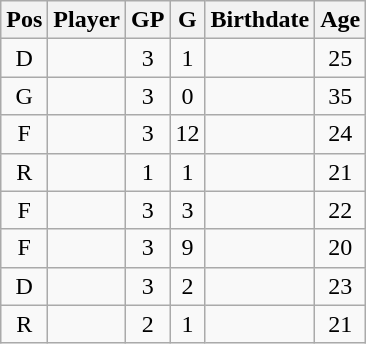<table class="wikitable sortable" style="text-align:center;">
<tr>
<th>Pos</th>
<th>Player</th>
<th>GP</th>
<th>G</th>
<th>Birthdate</th>
<th>Age</th>
</tr>
<tr>
<td>D</td>
<td align="left"></td>
<td>3</td>
<td>1</td>
<td align="right"></td>
<td>25</td>
</tr>
<tr>
<td>G</td>
<td align="left"></td>
<td>3</td>
<td>0</td>
<td align="right"></td>
<td>35</td>
</tr>
<tr>
<td>F</td>
<td align="left"></td>
<td>3</td>
<td>12</td>
<td align="right"></td>
<td>24</td>
</tr>
<tr>
<td>R</td>
<td align="left"></td>
<td>1</td>
<td>1</td>
<td align="right"></td>
<td>21</td>
</tr>
<tr>
<td>F</td>
<td align="left"></td>
<td>3</td>
<td>3</td>
<td align="right"></td>
<td>22</td>
</tr>
<tr>
<td>F</td>
<td align="left"></td>
<td>3</td>
<td>9</td>
<td align="right"></td>
<td>20</td>
</tr>
<tr>
<td>D</td>
<td align="left"></td>
<td>3</td>
<td>2</td>
<td align="right"></td>
<td>23</td>
</tr>
<tr>
<td>R</td>
<td align="left"></td>
<td>2</td>
<td>1</td>
<td align="right"></td>
<td>21</td>
</tr>
</table>
